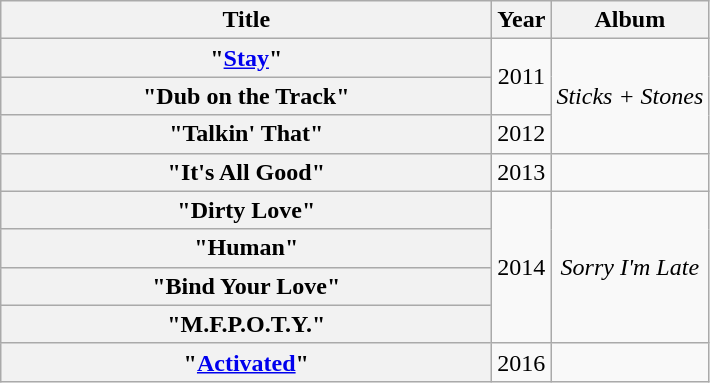<table class="wikitable plainrowheaders" style="text-align:center;">
<tr>
<th scope="col" style="width:20em;">Title</th>
<th scope="col" style="width:1em;">Year</th>
<th scope="col">Album</th>
</tr>
<tr>
<th scope="row">"<a href='#'>Stay</a>"</th>
<td rowspan="2">2011</td>
<td rowspan="3"><em>Sticks + Stones</em></td>
</tr>
<tr>
<th scope="row">"Dub on the Track"<br></th>
</tr>
<tr>
<th scope="row">"Talkin' That"</th>
<td>2012</td>
</tr>
<tr>
<th scope="row">"It's All Good"<br></th>
<td>2013</td>
<td></td>
</tr>
<tr>
<th scope="row">"Dirty Love"</th>
<td rowspan="4">2014</td>
<td rowspan="4"><em>Sorry I'm Late</em></td>
</tr>
<tr>
<th scope="row">"Human"</th>
</tr>
<tr>
<th scope="row">"Bind Your Love"</th>
</tr>
<tr>
<th scope="row">"M.F.P.O.T.Y."</th>
</tr>
<tr>
<th scope="row">"<a href='#'>Activated</a>"</th>
<td>2016</td>
<td></td>
</tr>
</table>
